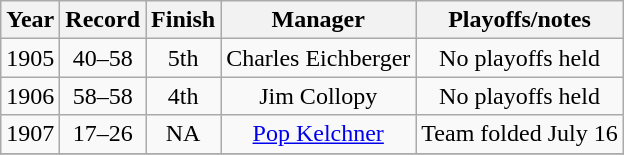<table class="wikitable" style="text-align:center">
<tr>
<th>Year</th>
<th>Record</th>
<th>Finish</th>
<th>Manager</th>
<th>Playoffs/notes</th>
</tr>
<tr align=center>
<td>1905</td>
<td>40–58</td>
<td>5th</td>
<td>Charles Eichberger</td>
<td>No playoffs held</td>
</tr>
<tr align=center>
<td>1906</td>
<td>58–58</td>
<td>4th</td>
<td>Jim Collopy</td>
<td>No playoffs held</td>
</tr>
<tr align=center>
<td>1907</td>
<td>17–26</td>
<td>NA</td>
<td><a href='#'>Pop Kelchner</a></td>
<td>Team folded July 16</td>
</tr>
<tr align=center>
</tr>
</table>
